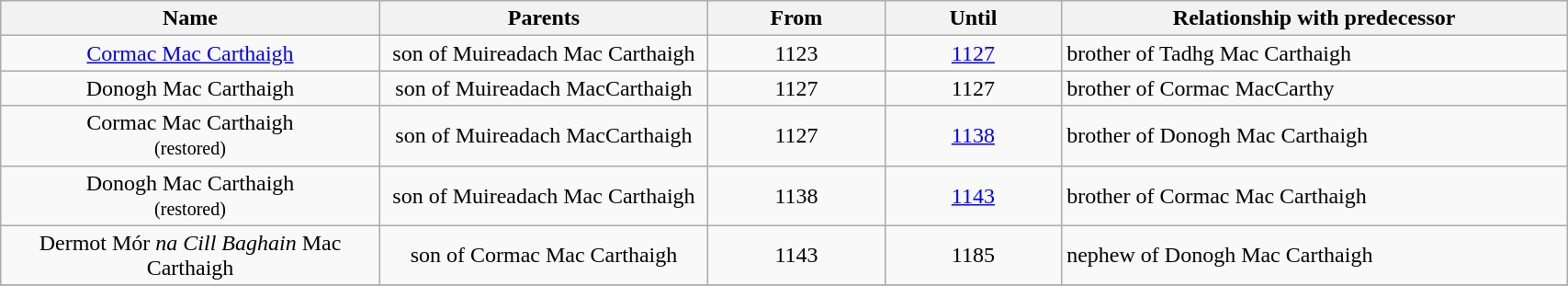<table width=90% class="wikitable">
<tr>
<th width=15%>Name</th>
<th width=13%>Parents</th>
<th width=7%>From</th>
<th width=7%>Until</th>
<th width=20%>Relationship with predecessor</th>
</tr>
<tr>
<td align="center"><a href='#'>Cormac Mac Carthaigh</a></td>
<td align="center">son of Muireadach Mac Carthaigh</td>
<td align="center">1123</td>
<td align="center"><a href='#'>1127</a></td>
<td>brother of Tadhg Mac Carthaigh</td>
</tr>
<tr>
<td align="center">Donogh Mac Carthaigh</td>
<td align="center">son of Muireadach MacCarthaigh</td>
<td align="center">1127</td>
<td align="center">1127</td>
<td>brother of Cormac MacCarthy</td>
</tr>
<tr>
<td align="center">Cormac Mac Carthaigh<br><small>(restored)</small></td>
<td align="center">son of Muireadach MacCarthaigh</td>
<td align="center">1127</td>
<td align="center"><a href='#'>1138</a></td>
<td>brother of Donogh Mac Carthaigh</td>
</tr>
<tr>
<td align="center">Donogh Mac Carthaigh<br><small>(restored)</small></td>
<td align="center">son of Muireadach Mac Carthaigh</td>
<td align="center">1138</td>
<td align="center"><a href='#'>1143</a></td>
<td>brother of Cormac Mac Carthaigh</td>
</tr>
<tr>
<td align="center">Dermot Mór <em>na Cill Baghain</em> Mac Carthaigh</td>
<td align="center">son of Cormac Mac Carthaigh</td>
<td align="center">1143</td>
<td align="center">1185</td>
<td>nephew of Donogh Mac Carthaigh</td>
</tr>
<tr>
</tr>
</table>
